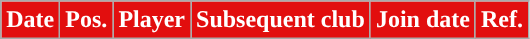<table class="wikitable plainrowheaders sortable">
<tr>
<th style="background:#e20e0e;color:#FFFFFF;">Date</th>
<th style="background:#e20e0e;color:#FFFFFF;">Pos.</th>
<th style="background:#e20e0e;color:#FFFFFF;">Player</th>
<th style="background:#e20e0e;color:#FFFFFF;">Subsequent club</th>
<th style="background:#e20e0e;color:#FFFFFF;">Join date</th>
<th style="background:#e20e0e;color:#FFFFFF;">Ref.</th>
</tr>
</table>
